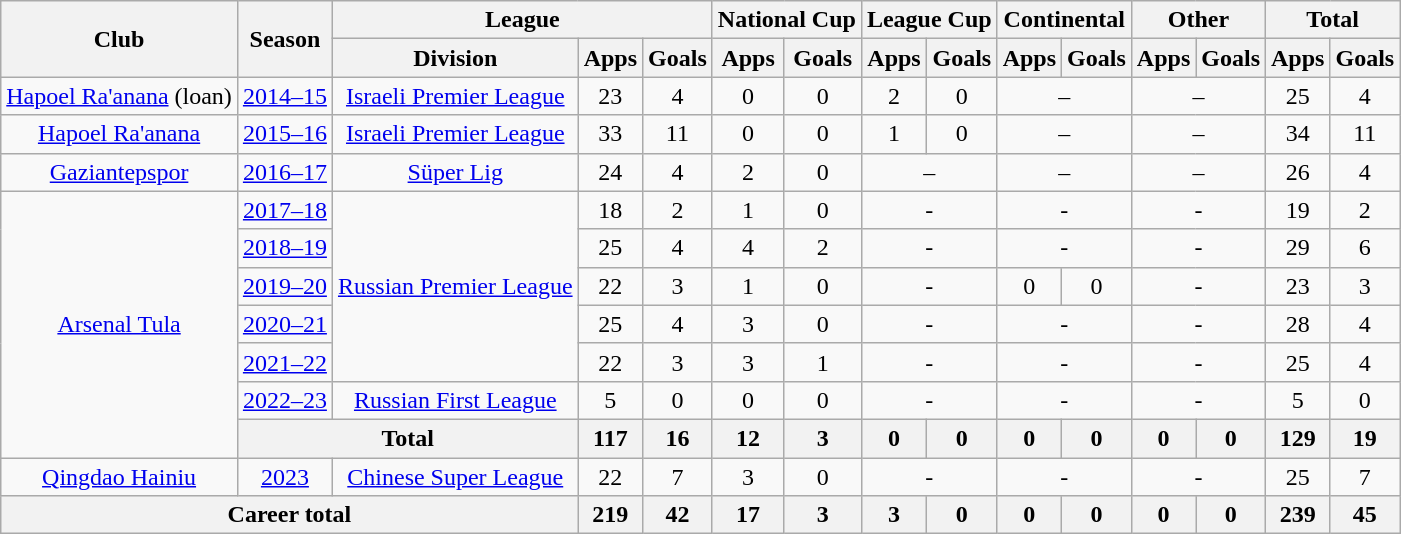<table class="wikitable" style="text-align: center">
<tr>
<th rowspan="2">Club</th>
<th rowspan="2">Season</th>
<th colspan="3">League</th>
<th colspan="2">National Cup</th>
<th colspan="2">League Cup</th>
<th colspan="2">Continental</th>
<th colspan="2">Other</th>
<th colspan="2">Total</th>
</tr>
<tr>
<th>Division</th>
<th>Apps</th>
<th>Goals</th>
<th>Apps</th>
<th>Goals</th>
<th>Apps</th>
<th>Goals</th>
<th>Apps</th>
<th>Goals</th>
<th>Apps</th>
<th>Goals</th>
<th>Apps</th>
<th>Goals</th>
</tr>
<tr>
<td><a href='#'>Hapoel Ra'anana</a> (loan)</td>
<td><a href='#'>2014–15</a></td>
<td><a href='#'>Israeli Premier League</a></td>
<td>23</td>
<td>4</td>
<td>0</td>
<td>0</td>
<td>2</td>
<td>0</td>
<td colspan="2">–</td>
<td colspan="2">–</td>
<td>25</td>
<td>4</td>
</tr>
<tr>
<td><a href='#'>Hapoel Ra'anana</a></td>
<td><a href='#'>2015–16</a></td>
<td><a href='#'>Israeli Premier League</a></td>
<td>33</td>
<td>11</td>
<td>0</td>
<td>0</td>
<td>1</td>
<td>0</td>
<td colspan="2">–</td>
<td colspan="2">–</td>
<td>34</td>
<td>11</td>
</tr>
<tr>
<td><a href='#'>Gaziantepspor</a></td>
<td><a href='#'>2016–17</a></td>
<td><a href='#'>Süper Lig</a></td>
<td>24</td>
<td>4</td>
<td>2</td>
<td>0</td>
<td colspan="2">–</td>
<td colspan="2">–</td>
<td colspan="2">–</td>
<td>26</td>
<td>4</td>
</tr>
<tr>
<td rowspan="7"><a href='#'>Arsenal Tula</a></td>
<td><a href='#'>2017–18</a></td>
<td rowspan="5"><a href='#'>Russian Premier League</a></td>
<td>18</td>
<td>2</td>
<td>1</td>
<td>0</td>
<td colspan="2">-</td>
<td colspan="2">-</td>
<td colspan="2">-</td>
<td>19</td>
<td>2</td>
</tr>
<tr>
<td><a href='#'>2018–19</a></td>
<td>25</td>
<td>4</td>
<td>4</td>
<td>2</td>
<td colspan="2">-</td>
<td colspan="2">-</td>
<td colspan="2">-</td>
<td>29</td>
<td>6</td>
</tr>
<tr>
<td><a href='#'>2019–20</a></td>
<td>22</td>
<td>3</td>
<td>1</td>
<td>0</td>
<td colspan="2">-</td>
<td>0</td>
<td>0</td>
<td colspan="2">-</td>
<td>23</td>
<td>3</td>
</tr>
<tr>
<td><a href='#'>2020–21</a></td>
<td>25</td>
<td>4</td>
<td>3</td>
<td>0</td>
<td colspan="2">-</td>
<td colspan="2">-</td>
<td colspan="2">-</td>
<td>28</td>
<td>4</td>
</tr>
<tr>
<td><a href='#'>2021–22</a></td>
<td>22</td>
<td>3</td>
<td>3</td>
<td>1</td>
<td colspan="2">-</td>
<td colspan="2">-</td>
<td colspan="2">-</td>
<td>25</td>
<td>4</td>
</tr>
<tr>
<td><a href='#'>2022–23</a></td>
<td><a href='#'>Russian First League</a></td>
<td>5</td>
<td>0</td>
<td>0</td>
<td>0</td>
<td colspan="2">-</td>
<td colspan="2">-</td>
<td colspan="2">-</td>
<td>5</td>
<td>0</td>
</tr>
<tr>
<th colspan="2">Total</th>
<th>117</th>
<th>16</th>
<th>12</th>
<th>3</th>
<th>0</th>
<th>0</th>
<th>0</th>
<th>0</th>
<th>0</th>
<th>0</th>
<th>129</th>
<th>19</th>
</tr>
<tr>
<td><a href='#'>Qingdao Hainiu</a></td>
<td><a href='#'>2023</a></td>
<td><a href='#'>Chinese Super League</a></td>
<td>22</td>
<td>7</td>
<td>3</td>
<td>0</td>
<td colspan="2">-</td>
<td colspan="2">-</td>
<td colspan="2">-</td>
<td>25</td>
<td>7</td>
</tr>
<tr>
<th colspan="3">Career total</th>
<th>219</th>
<th>42</th>
<th>17</th>
<th>3</th>
<th>3</th>
<th>0</th>
<th>0</th>
<th>0</th>
<th>0</th>
<th>0</th>
<th>239</th>
<th>45</th>
</tr>
</table>
